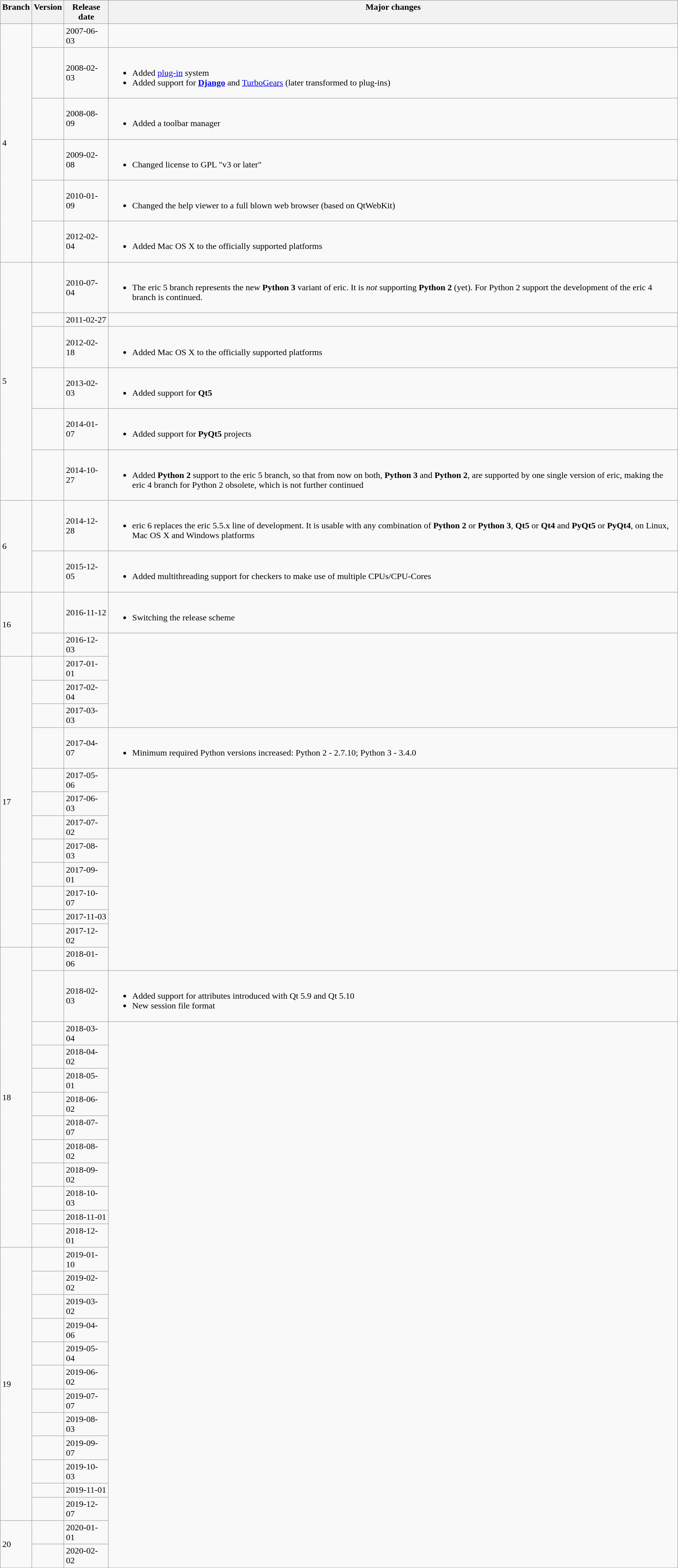<table class="wikitable sortable">
<tr style="background-color: #ececec;" valign="top"|>
<th>Branch</th>
<th>Version</th>
<th>Release date</th>
<th>Major changes</th>
</tr>
<tr>
<td rowspan=6>4</td>
<td></td>
<td>2007-06-03</td>
<td></td>
</tr>
<tr>
<td></td>
<td>2008-02-03</td>
<td><br><ul><li>Added <a href='#'>plug-in</a> system</li><li>Added support for <a href='#'><strong>Django</strong></a> and <a href='#'>TurboGears</a> (later transformed to plug-ins)</li></ul></td>
</tr>
<tr>
<td></td>
<td>2008-08-09</td>
<td><br><ul><li>Added a toolbar manager</li></ul></td>
</tr>
<tr>
<td></td>
<td>2009-02-08</td>
<td><br><ul><li>Changed license to GPL "v3 or later"</li></ul></td>
</tr>
<tr>
<td></td>
<td>2010-01-09</td>
<td><br><ul><li>Changed the help viewer to a full blown web browser (based on QtWebKit)</li></ul></td>
</tr>
<tr>
<td></td>
<td>2012-02-04</td>
<td><br><ul><li>Added Mac OS X to the officially supported platforms</li></ul></td>
</tr>
<tr>
<td rowspan=6>5</td>
<td></td>
<td>2010-07-04</td>
<td><br><ul><li>The eric 5 branch represents the new <strong>Python 3</strong> variant of eric. It is <em>not</em> supporting <strong>Python 2</strong> (yet). For Python 2 support the development of the eric 4 branch is continued.</li></ul></td>
</tr>
<tr>
<td></td>
<td>2011-02-27</td>
<td></td>
</tr>
<tr>
<td></td>
<td>2012-02-18</td>
<td><br><ul><li>Added Mac OS X to the officially supported platforms</li></ul></td>
</tr>
<tr>
<td></td>
<td>2013-02-03</td>
<td><br><ul><li>Added support for <strong>Qt5</strong></li></ul></td>
</tr>
<tr>
<td></td>
<td>2014-01-07</td>
<td><br><ul><li>Added support for <strong>PyQt5</strong> projects</li></ul></td>
</tr>
<tr>
<td></td>
<td>2014-10-27</td>
<td><br><ul><li>Added <strong>Python 2</strong> support to the eric 5 branch, so that from now on both, <strong>Python 3</strong> and <strong>Python 2</strong>, are supported by one single version of eric, making the eric 4 branch for Python 2 obsolete, which is not further continued</li></ul></td>
</tr>
<tr>
<td rowspan=2>6</td>
<td></td>
<td>2014-12-28</td>
<td><br><ul><li>eric 6 replaces the eric 5.5.x line of development. It is usable with any combination of <strong>Python 2</strong> or <strong>Python 3</strong>, <strong>Qt5</strong> or <strong>Qt4</strong> and <strong>PyQt5</strong> or <strong>PyQt4</strong>, on Linux, Mac OS X and Windows platforms</li></ul></td>
</tr>
<tr>
<td></td>
<td>2015-12-05</td>
<td><br><ul><li>Added multithreading support for checkers to make use of multiple CPUs/CPU-Cores</li></ul></td>
</tr>
<tr>
<td rowspan=2>16</td>
<td></td>
<td>2016-11-12</td>
<td><br><ul><li>Switching the release scheme</li></ul></td>
</tr>
<tr>
<td></td>
<td>2016-12-03</td>
</tr>
<tr>
<td rowspan=12>17</td>
<td></td>
<td>2017-01-01</td>
</tr>
<tr>
<td></td>
<td>2017-02-04</td>
</tr>
<tr>
<td></td>
<td>2017-03-03</td>
</tr>
<tr>
<td></td>
<td>2017-04-07</td>
<td><br><ul><li>Minimum required Python versions increased: Python 2 - 2.7.10; Python 3 - 3.4.0</li></ul></td>
</tr>
<tr>
<td></td>
<td>2017-05-06</td>
</tr>
<tr>
<td></td>
<td>2017-06-03</td>
</tr>
<tr>
<td></td>
<td>2017-07-02</td>
</tr>
<tr>
<td></td>
<td>2017-08-03</td>
</tr>
<tr>
<td></td>
<td>2017-09-01</td>
</tr>
<tr>
<td></td>
<td>2017-10-07</td>
</tr>
<tr>
<td></td>
<td>2017-11-03</td>
</tr>
<tr>
<td></td>
<td>2017-12-02</td>
</tr>
<tr>
<td rowspan=12>18</td>
<td></td>
<td>2018-01-06</td>
</tr>
<tr>
<td></td>
<td>2018-02-03</td>
<td><br><ul><li>Added support for attributes introduced with Qt 5.9 and Qt 5.10</li><li>New session file format</li></ul></td>
</tr>
<tr>
<td></td>
<td>2018-03-04</td>
</tr>
<tr>
<td></td>
<td>2018-04-02</td>
</tr>
<tr>
<td></td>
<td>2018-05-01</td>
</tr>
<tr>
<td></td>
<td>2018-06-02</td>
</tr>
<tr>
<td></td>
<td>2018-07-07</td>
</tr>
<tr>
<td></td>
<td>2018-08-02</td>
</tr>
<tr>
<td></td>
<td>2018-09-02</td>
</tr>
<tr>
<td></td>
<td>2018-10-03</td>
</tr>
<tr>
<td></td>
<td>2018-11-01</td>
</tr>
<tr>
<td></td>
<td>2018-12-01</td>
</tr>
<tr>
<td rowspan=12>19</td>
<td></td>
<td>2019-01-10</td>
</tr>
<tr>
<td></td>
<td>2019-02-02</td>
</tr>
<tr>
<td></td>
<td>2019-03-02</td>
</tr>
<tr>
<td></td>
<td>2019-04-06</td>
</tr>
<tr>
<td></td>
<td>2019-05-04</td>
</tr>
<tr>
<td></td>
<td>2019-06-02</td>
</tr>
<tr>
<td></td>
<td>2019-07-07</td>
</tr>
<tr>
<td></td>
<td>2019-08-03</td>
</tr>
<tr>
<td></td>
<td>2019-09-07</td>
</tr>
<tr>
<td></td>
<td>2019-10-03</td>
</tr>
<tr>
<td></td>
<td>2019-11-01</td>
</tr>
<tr>
<td></td>
<td>2019-12-07</td>
</tr>
<tr>
<td rowspan=2>20</td>
<td></td>
<td>2020-01-01</td>
</tr>
<tr>
<td></td>
<td>2020-02-02</td>
</tr>
<tr>
</tr>
</table>
